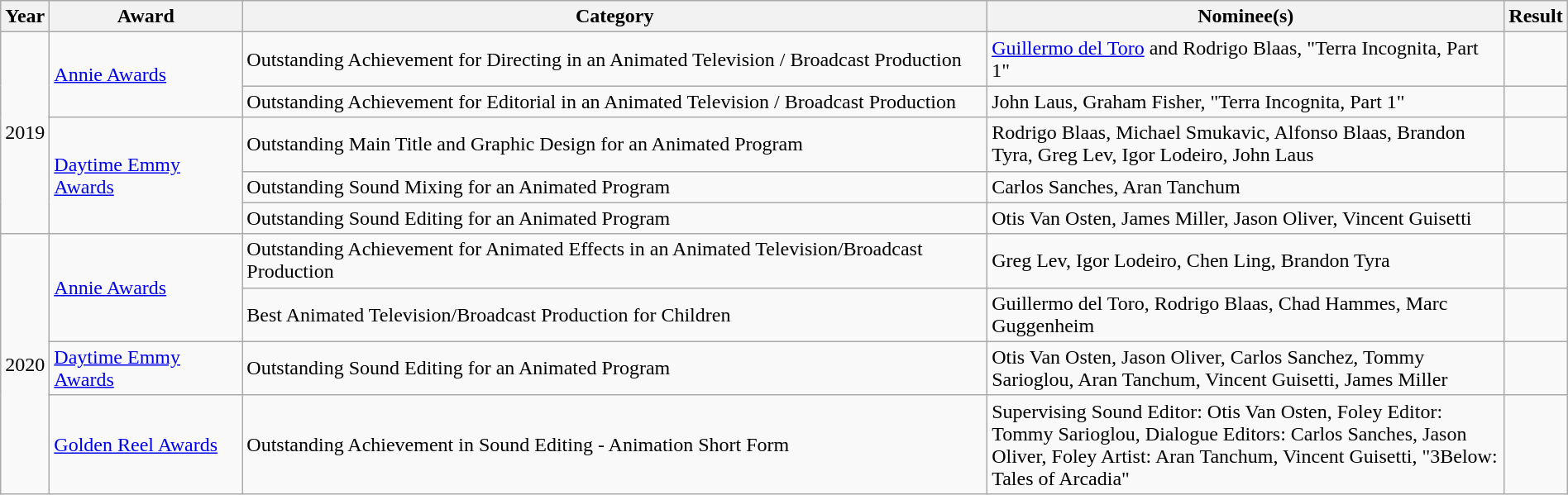<table class="wikitable sortable plainrowheaders" style="width:100%;">
<tr>
<th scope="col">Year</th>
<th scope="col">Award</th>
<th scope="col">Category</th>
<th scope="col" style="width:33%;">Nominee(s)</th>
<th scope="col">Result</th>
</tr>
<tr>
<td rowspan="5">2019</td>
<td rowspan="2"><a href='#'>Annie Awards</a></td>
<td>Outstanding Achievement for Directing in an Animated Television / Broadcast Production</td>
<td><a href='#'>Guillermo del Toro</a> and Rodrigo Blaas, "Terra Incognita, Part 1"</td>
<td></td>
</tr>
<tr>
<td>Outstanding Achievement for Editorial in an Animated Television / Broadcast Production</td>
<td>John Laus, Graham Fisher, "Terra Incognita, Part 1"</td>
<td></td>
</tr>
<tr>
<td rowspan="3"><a href='#'>Daytime Emmy Awards</a></td>
<td>Outstanding Main Title and Graphic Design for an Animated Program</td>
<td>Rodrigo Blaas, Michael Smukavic, Alfonso Blaas, Brandon Tyra, Greg Lev, Igor Lodeiro, John Laus</td>
<td></td>
</tr>
<tr>
<td>Outstanding Sound Mixing for an Animated Program</td>
<td>Carlos Sanches, Aran Tanchum</td>
<td></td>
</tr>
<tr>
<td>Outstanding Sound Editing for an Animated Program</td>
<td>Otis Van Osten, James Miller, Jason Oliver, Vincent Guisetti</td>
<td></td>
</tr>
<tr>
<td rowspan="4">2020</td>
<td rowspan="2"><a href='#'>Annie Awards</a></td>
<td>Outstanding Achievement for Animated Effects in an Animated Television/Broadcast Production</td>
<td>Greg Lev, Igor Lodeiro, Chen Ling, Brandon Tyra</td>
<td></td>
</tr>
<tr>
<td>Best Animated Television/Broadcast Production for Children</td>
<td>Guillermo del Toro, Rodrigo Blaas, Chad Hammes, Marc Guggenheim</td>
<td></td>
</tr>
<tr>
<td rowspan="1"><a href='#'>Daytime Emmy Awards</a></td>
<td>Outstanding Sound Editing for an Animated Program</td>
<td>Otis Van Osten, Jason Oliver, Carlos Sanchez, Tommy Sarioglou, Aran Tanchum, Vincent Guisetti, James Miller</td>
<td></td>
</tr>
<tr>
<td rowspan="1"><a href='#'>Golden Reel Awards</a></td>
<td>Outstanding Achievement in Sound Editing - Animation Short Form</td>
<td>Supervising Sound Editor: Otis Van Osten, Foley Editor: Tommy Sarioglou, Dialogue Editors: Carlos Sanches, Jason Oliver, Foley Artist: Aran Tanchum, Vincent Guisetti, "3Below: Tales of Arcadia"</td>
<td></td>
</tr>
</table>
